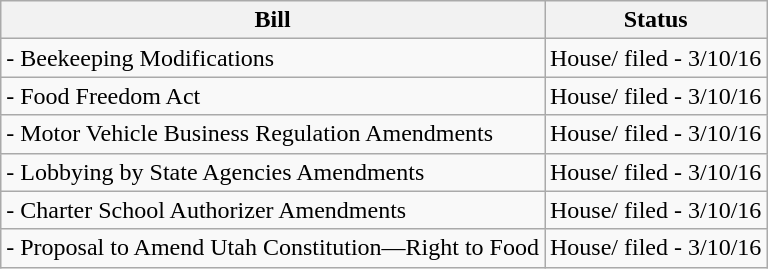<table class="wikitable">
<tr>
<th>Bill</th>
<th>Status</th>
</tr>
<tr>
<td>- Beekeeping Modifications</td>
<td>House/ filed - 3/10/16</td>
</tr>
<tr>
<td>- Food Freedom Act</td>
<td>House/ filed - 3/10/16</td>
</tr>
<tr>
<td>- Motor Vehicle Business Regulation Amendments</td>
<td>House/ filed - 3/10/16</td>
</tr>
<tr>
<td> - Lobbying by State Agencies Amendments</td>
<td>House/ filed - 3/10/16</td>
</tr>
<tr>
<td> - Charter School Authorizer Amendments</td>
<td>House/ filed - 3/10/16</td>
</tr>
<tr>
<td> - Proposal to Amend Utah Constitution—Right to Food</td>
<td>House/ filed - 3/10/16</td>
</tr>
</table>
